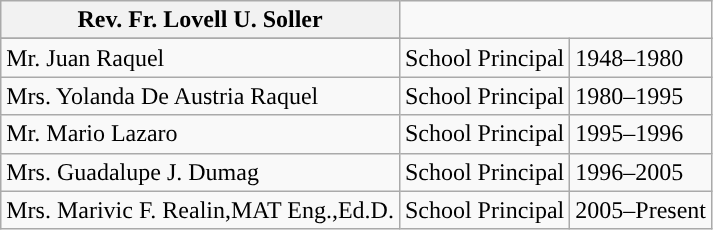<table class="wikitable" border="1">
<tr style="text-align:left; font-size:x-smaller">
<th>Rev. Fr. Lovell U. Soller<br></th>
</tr>
<tr Present>
</tr>
<tr style="text-align:left; font-size:x-smaller">
<td>Mr. Juan Raquel</td>
<td>School Principal</td>
<td>1948–1980</td>
</tr>
<tr style="text-align:left; font-size:x-smaller">
<td>Mrs. Yolanda De Austria Raquel</td>
<td>School Principal</td>
<td>1980–1995</td>
</tr>
<tr style="text-align:left; font-size:x-smaller">
<td>Mr. Mario Lazaro</td>
<td>School Principal</td>
<td>1995–1996</td>
</tr>
<tr style="text-align:left; font-size:x-smaller">
<td>Mrs. Guadalupe J. Dumag</td>
<td>School Principal</td>
<td>1996–2005</td>
</tr>
<tr style="text-align:left; font-size:x-smaller">
<td>Mrs. Marivic F. Realin,MAT Eng.,Ed.D.</td>
<td>School Principal</td>
<td>2005–Present</td>
</tr>
</table>
